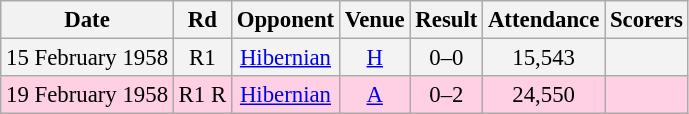<table class="wikitable sortable" style="font-size:95%; text-align:center">
<tr>
<th>Date</th>
<th>Rd</th>
<th>Opponent</th>
<th>Venue</th>
<th>Result</th>
<th>Attendance</th>
<th>Scorers</th>
</tr>
<tr bgcolor = "#f3f3f3">
<td>15 February 1958</td>
<td>R1</td>
<td><a href='#'>Hibernian</a></td>
<td><a href='#'>H</a></td>
<td>0–0</td>
<td>15,543</td>
<td></td>
</tr>
<tr bgcolor = "#ffd0e3">
<td>19 February 1958</td>
<td>R1 R</td>
<td><a href='#'>Hibernian</a></td>
<td><a href='#'>A</a></td>
<td>0–2</td>
<td>24,550</td>
<td></td>
</tr>
</table>
